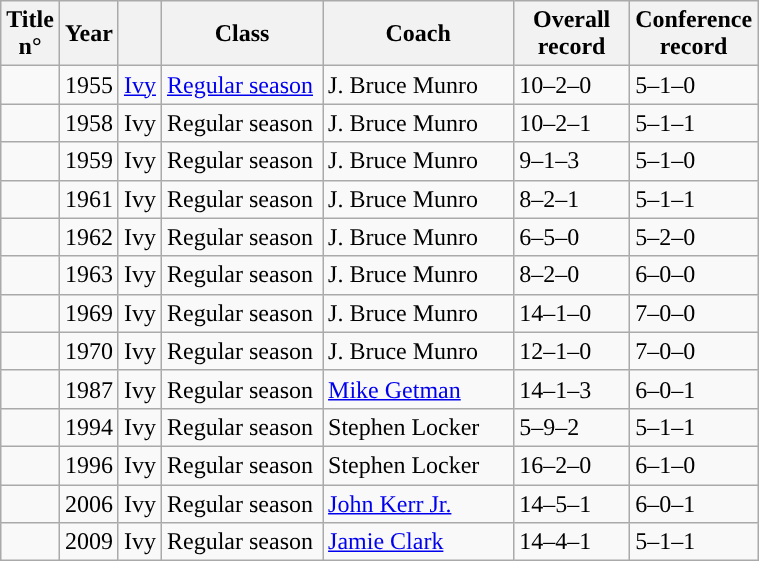<table class="wikitable sortable" style= "text-align: ;">
<tr>
<th width=px>Title<br> n°</th>
<th width=px>Year</th>
<th width=px></th>
<th width=100px>Class</th>
<th width=120px>Coach</th>
<th width=70px>Overall<br>record</th>
<th width=70px>Conference<br>record</th>
</tr>
<tr>
<td></td>
<td>1955</td>
<td><a href='#'>Ivy</a></td>
<td><a href='#'>Regular season</a></td>
<td>J. Bruce Munro</td>
<td>10–2–0</td>
<td>5–1–0</td>
</tr>
<tr>
<td></td>
<td>1958</td>
<td>Ivy</td>
<td>Regular season</td>
<td>J. Bruce Munro</td>
<td>10–2–1</td>
<td>5–1–1</td>
</tr>
<tr>
<td></td>
<td>1959</td>
<td>Ivy</td>
<td>Regular season</td>
<td>J. Bruce Munro</td>
<td>9–1–3</td>
<td>5–1–0</td>
</tr>
<tr>
<td></td>
<td>1961</td>
<td>Ivy</td>
<td>Regular season</td>
<td>J. Bruce Munro</td>
<td>8–2–1</td>
<td>5–1–1</td>
</tr>
<tr>
<td></td>
<td>1962</td>
<td>Ivy</td>
<td>Regular season</td>
<td>J. Bruce Munro</td>
<td>6–5–0</td>
<td>5–2–0</td>
</tr>
<tr>
<td></td>
<td>1963</td>
<td>Ivy</td>
<td>Regular season</td>
<td>J. Bruce Munro</td>
<td>8–2–0</td>
<td>6–0–0</td>
</tr>
<tr>
<td></td>
<td>1969</td>
<td>Ivy</td>
<td>Regular season</td>
<td>J. Bruce Munro</td>
<td>14–1–0</td>
<td>7–0–0</td>
</tr>
<tr>
<td></td>
<td>1970</td>
<td>Ivy</td>
<td>Regular season</td>
<td>J. Bruce Munro</td>
<td>12–1–0</td>
<td>7–0–0</td>
</tr>
<tr>
<td></td>
<td>1987</td>
<td>Ivy</td>
<td>Regular season</td>
<td><a href='#'>Mike Getman</a></td>
<td>14–1–3</td>
<td>6–0–1</td>
</tr>
<tr>
<td></td>
<td>1994</td>
<td>Ivy</td>
<td>Regular season</td>
<td>Stephen Locker</td>
<td>5–9–2</td>
<td>5–1–1</td>
</tr>
<tr>
<td></td>
<td>1996</td>
<td>Ivy</td>
<td>Regular season</td>
<td>Stephen Locker</td>
<td>16–2–0</td>
<td>6–1–0</td>
</tr>
<tr>
<td></td>
<td>2006</td>
<td>Ivy</td>
<td>Regular season</td>
<td><a href='#'>John Kerr Jr.</a></td>
<td>14–5–1</td>
<td>6–0–1</td>
</tr>
<tr>
<td></td>
<td>2009</td>
<td>Ivy</td>
<td>Regular season</td>
<td><a href='#'>Jamie Clark</a></td>
<td>14–4–1</td>
<td>5–1–1</td>
</tr>
</table>
